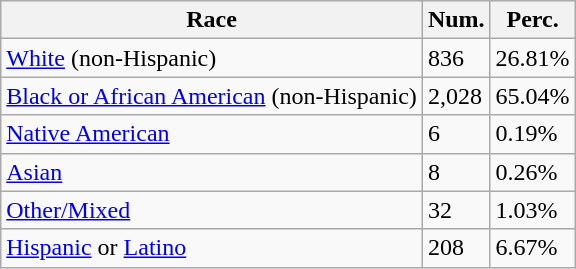<table class="wikitable">
<tr>
<th>Race</th>
<th>Num.</th>
<th>Perc.</th>
</tr>
<tr>
<td><a href='#'>White</a> (non-Hispanic)</td>
<td>836</td>
<td>26.81%</td>
</tr>
<tr>
<td><a href='#'>Black or African American</a> (non-Hispanic)</td>
<td>2,028</td>
<td>65.04%</td>
</tr>
<tr>
<td><a href='#'>Native American</a></td>
<td>6</td>
<td>0.19%</td>
</tr>
<tr>
<td><a href='#'>Asian</a></td>
<td>8</td>
<td>0.26%</td>
</tr>
<tr>
<td><a href='#'>Other/Mixed</a></td>
<td>32</td>
<td>1.03%</td>
</tr>
<tr>
<td><a href='#'>Hispanic</a> or <a href='#'>Latino</a></td>
<td>208</td>
<td>6.67%</td>
</tr>
</table>
